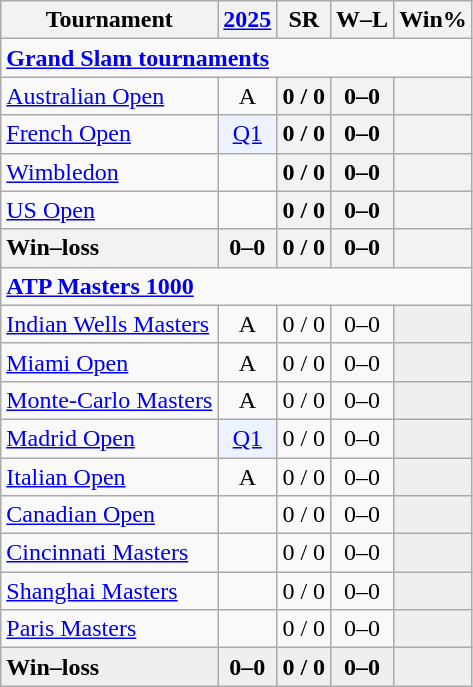<table class=wikitable style=text-align:center>
<tr>
<th>Tournament</th>
<th><a href='#'>2025</a></th>
<th>SR</th>
<th>W–L</th>
<th>Win%</th>
</tr>
<tr>
<td colspan="11" style="text-align:left"><strong><a href='#'>Grand Slam tournaments</a></strong></td>
</tr>
<tr>
<td align=left><a href='#'>Australian Open</a></td>
<td>A</td>
<th>0 / 0</th>
<th>0–0</th>
<th></th>
</tr>
<tr>
<td align=left><a href='#'>French Open</a></td>
<td bgcolor=ecf2ff><a href='#'>Q1</a></td>
<th>0 / 0</th>
<th>0–0</th>
<th></th>
</tr>
<tr>
<td align=left><a href='#'>Wimbledon</a></td>
<td></td>
<th>0 / 0</th>
<th>0–0</th>
<th></th>
</tr>
<tr>
<td align=left><a href='#'>US Open</a></td>
<td></td>
<th>0 / 0</th>
<th>0–0</th>
<th></th>
</tr>
<tr>
<th style=text-align:left>Win–loss</th>
<th>0–0</th>
<th>0 / 0</th>
<th>0–0</th>
<th></th>
</tr>
<tr>
<td colspan=8 align="left"><strong><a href='#'>ATP Masters 1000</a></strong></td>
</tr>
<tr>
<td align=left><a href='#'>Indian Wells Masters</a></td>
<td>A</td>
<td>0 / 0</td>
<td>0–0</td>
<td bgcolor=efefef></td>
</tr>
<tr>
<td align=left><a href='#'>Miami Open</a></td>
<td>A</td>
<td>0 / 0</td>
<td>0–0</td>
<td bgcolor=efefef></td>
</tr>
<tr>
<td align=left><a href='#'>Monte-Carlo Masters</a></td>
<td>A</td>
<td>0 / 0</td>
<td>0–0</td>
<td bgcolor=efefef></td>
</tr>
<tr>
<td align=left><a href='#'>Madrid Open</a></td>
<td bgcolor=ecf2ff><a href='#'>Q1</a></td>
<td>0 / 0</td>
<td>0–0</td>
<td bgcolor=efefef></td>
</tr>
<tr>
<td align=left><a href='#'>Italian Open</a></td>
<td>A</td>
<td>0 / 0</td>
<td>0–0</td>
<td bgcolor=efefef></td>
</tr>
<tr>
<td align=left><a href='#'>Canadian Open</a></td>
<td></td>
<td>0 / 0</td>
<td>0–0</td>
<td bgcolor=efefef></td>
</tr>
<tr>
<td align=left><a href='#'>Cincinnati Masters</a></td>
<td></td>
<td>0 / 0</td>
<td>0–0</td>
<td bgcolor=efefef></td>
</tr>
<tr>
<td align=left><a href='#'>Shanghai Masters</a></td>
<td></td>
<td>0 / 0</td>
<td>0–0</td>
<td bgcolor=efefef></td>
</tr>
<tr>
<td align=left><a href='#'>Paris Masters</a></td>
<td></td>
<td>0 / 0</td>
<td>0–0</td>
<td bgcolor=efefef></td>
</tr>
<tr style=font-weight:bold;background:#efefef>
<td style=text-align:left>Win–loss</td>
<td>0–0</td>
<td>0 / 0</td>
<td>0–0</td>
<td bgcolor=efefef></td>
</tr>
</table>
